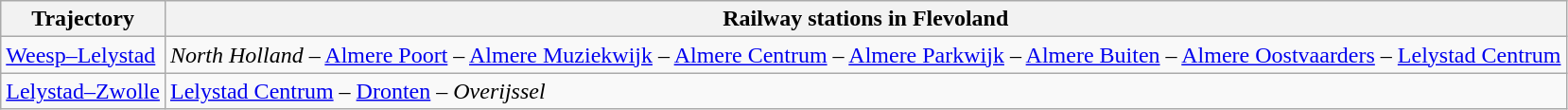<table class="wikitable" |>
<tr>
<th>Trajectory</th>
<th>Railway stations in Flevoland</th>
</tr>
<tr>
<td><a href='#'>Weesp–Lelystad</a></td>
<td><em>North Holland</em> – <a href='#'>Almere Poort</a> – <a href='#'>Almere Muziekwijk</a> – <a href='#'>Almere Centrum</a> – <a href='#'>Almere Parkwijk</a> – <a href='#'>Almere Buiten</a> – <a href='#'>Almere Oostvaarders</a> – <a href='#'>Lelystad Centrum</a></td>
</tr>
<tr>
<td><a href='#'>Lelystad–Zwolle</a></td>
<td><a href='#'>Lelystad Centrum</a> – <a href='#'>Dronten</a> – <em>Overijssel</em></td>
</tr>
</table>
